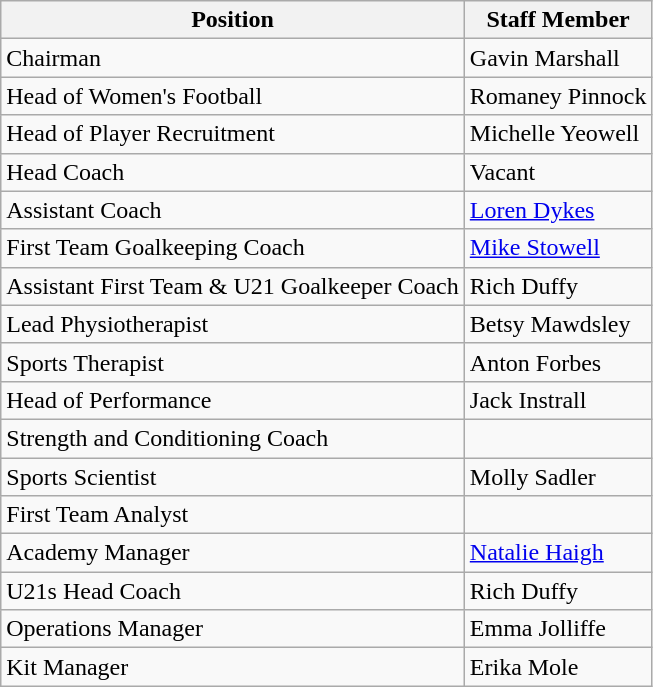<table class="wikitable">
<tr>
<th>Position</th>
<th>Staff Member</th>
</tr>
<tr>
<td>Chairman</td>
<td> Gavin Marshall</td>
</tr>
<tr>
<td>Head of Women's Football</td>
<td> Romaney Pinnock</td>
</tr>
<tr>
<td>Head of Player Recruitment</td>
<td> Michelle Yeowell</td>
</tr>
<tr>
<td>Head Coach</td>
<td> Vacant</td>
</tr>
<tr>
<td>Assistant Coach</td>
<td> <a href='#'>Loren Dykes</a></td>
</tr>
<tr>
<td>First Team Goalkeeping Coach</td>
<td> <a href='#'>Mike Stowell</a></td>
</tr>
<tr>
<td>Assistant First Team & U21 Goalkeeper Coach</td>
<td> Rich Duffy</td>
</tr>
<tr>
<td>Lead Physiotherapist</td>
<td> Betsy Mawdsley</td>
</tr>
<tr>
<td>Sports Therapist</td>
<td> Anton Forbes</td>
</tr>
<tr>
<td>Head of Performance</td>
<td> Jack Instrall</td>
</tr>
<tr>
<td>Strength and Conditioning Coach</td>
<td></td>
</tr>
<tr>
<td>Sports Scientist</td>
<td> Molly Sadler</td>
</tr>
<tr>
<td>First Team Analyst</td>
<td></td>
</tr>
<tr>
<td>Academy Manager</td>
<td> <a href='#'>Natalie Haigh</a></td>
</tr>
<tr>
<td>U21s Head Coach</td>
<td> Rich Duffy</td>
</tr>
<tr>
<td>Operations Manager</td>
<td>  Emma Jolliffe</td>
</tr>
<tr>
<td>Kit Manager</td>
<td> Erika Mole</td>
</tr>
</table>
